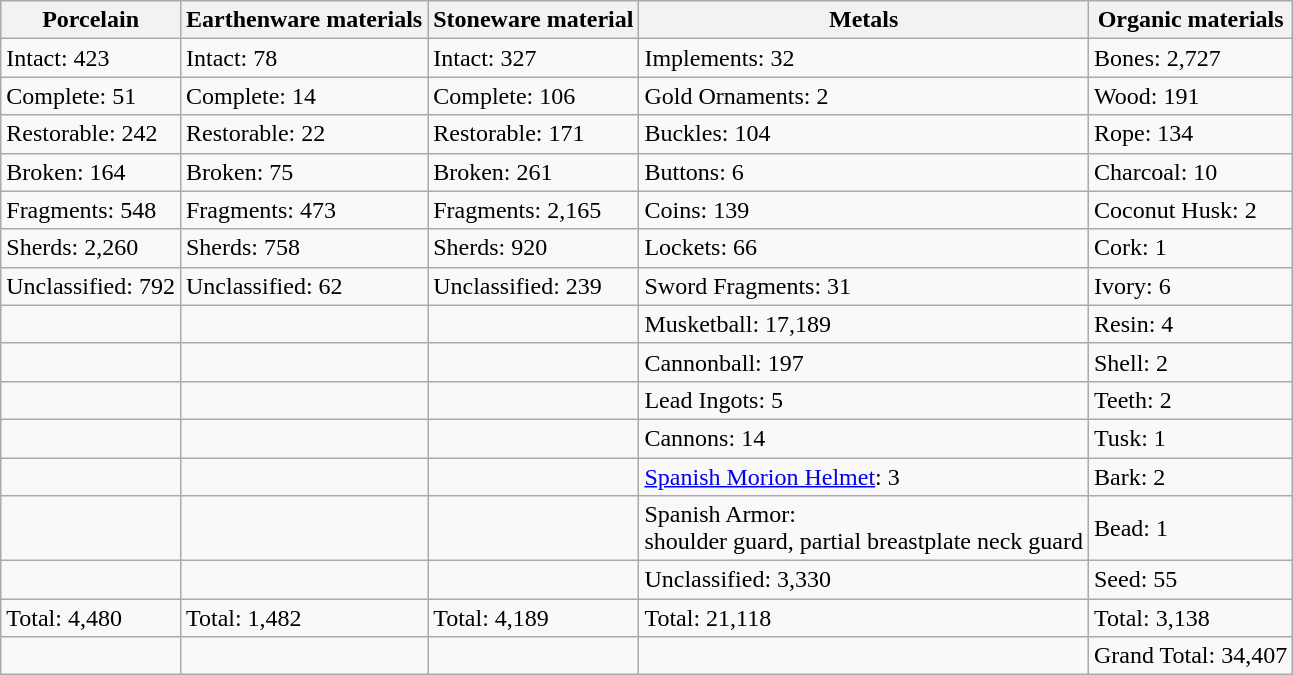<table class="wikitable">
<tr>
<th>Porcelain</th>
<th>Earthenware materials</th>
<th>Stoneware material</th>
<th>Metals</th>
<th>Organic materials</th>
</tr>
<tr>
<td>Intact: 423</td>
<td>Intact: 78</td>
<td>Intact: 327</td>
<td>Implements: 32</td>
<td>Bones: 2,727</td>
</tr>
<tr>
<td>Complete: 51</td>
<td>Complete: 14</td>
<td>Complete: 106</td>
<td>Gold Ornaments: 2</td>
<td>Wood: 191</td>
</tr>
<tr>
<td>Restorable: 242</td>
<td>Restorable: 22</td>
<td>Restorable: 171</td>
<td>Buckles: 104</td>
<td>Rope: 134</td>
</tr>
<tr>
<td>Broken: 164</td>
<td>Broken: 75</td>
<td>Broken: 261</td>
<td>Buttons: 6</td>
<td>Charcoal: 10</td>
</tr>
<tr>
<td>Fragments: 548</td>
<td>Fragments: 473</td>
<td>Fragments: 2,165</td>
<td>Coins: 139</td>
<td>Coconut Husk: 2</td>
</tr>
<tr>
<td>Sherds: 2,260</td>
<td>Sherds: 758</td>
<td>Sherds: 920</td>
<td>Lockets: 66</td>
<td>Cork: 1</td>
</tr>
<tr>
<td>Unclassified: 792</td>
<td>Unclassified: 62</td>
<td>Unclassified: 239</td>
<td>Sword Fragments: 31</td>
<td>Ivory: 6</td>
</tr>
<tr>
<td></td>
<td></td>
<td></td>
<td>Musketball: 17,189</td>
<td>Resin: 4</td>
</tr>
<tr>
<td></td>
<td></td>
<td></td>
<td>Cannonball: 197</td>
<td>Shell: 2</td>
</tr>
<tr>
<td></td>
<td></td>
<td></td>
<td>Lead Ingots: 5</td>
<td>Teeth: 2</td>
</tr>
<tr>
<td></td>
<td></td>
<td></td>
<td>Cannons: 14</td>
<td>Tusk: 1</td>
</tr>
<tr>
<td></td>
<td></td>
<td></td>
<td><a href='#'>Spanish Morion Helmet</a>: 3</td>
<td>Bark: 2</td>
</tr>
<tr>
<td></td>
<td></td>
<td></td>
<td>Spanish Armor:<br> shoulder guard, partial breastplate neck guard</td>
<td>Bead: 1</td>
</tr>
<tr>
<td></td>
<td></td>
<td></td>
<td>Unclassified: 3,330</td>
<td>Seed: 55</td>
</tr>
<tr>
<td>Total: 4,480</td>
<td>Total: 1,482</td>
<td>Total: 4,189</td>
<td>Total: 21,118</td>
<td>Total: 3,138</td>
</tr>
<tr>
<td></td>
<td></td>
<td></td>
<td></td>
<td>Grand Total: 34,407</td>
</tr>
</table>
